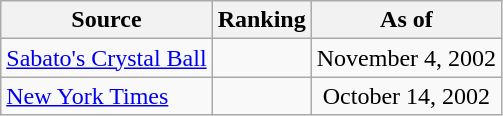<table class="wikitable" style="text-align:center">
<tr>
<th>Source</th>
<th>Ranking</th>
<th>As of</th>
</tr>
<tr>
<td align=left><a href='#'>Sabato's Crystal Ball</a></td>
<td></td>
<td>November 4, 2002</td>
</tr>
<tr>
<td align=left><a href='#'>New York Times</a></td>
<td></td>
<td>October 14, 2002</td>
</tr>
</table>
